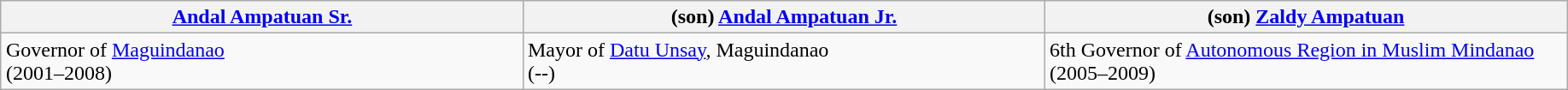<table class="wikitable" style="margin-left: auto; margin-right: auto; border: none;">
<tr>
<th scope="col" style="width: 300pt;"><a href='#'>Andal Ampatuan Sr.</a></th>
<th scope="col" style="width: 300pt;">(son) <a href='#'>Andal Ampatuan Jr.</a></th>
<th scope="col" style="width: 300pt;">(son) <a href='#'>Zaldy Ampatuan</a></th>
</tr>
<tr>
<td>Governor of <a href='#'>Maguindanao</a><br>(2001–2008)</td>
<td>Mayor of <a href='#'>Datu Unsay</a>, Maguindanao<br>(--)</td>
<td>6th Governor of <a href='#'>Autonomous Region in Muslim Mindanao</a><br>(2005–2009)</td>
</tr>
</table>
